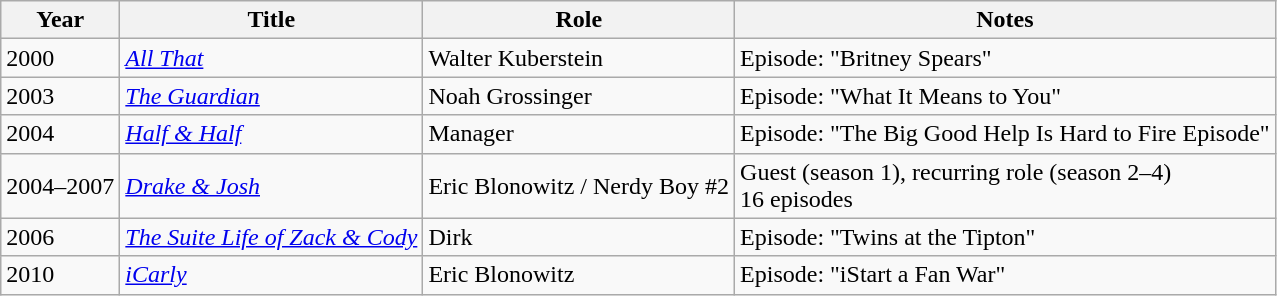<table class="wikitable sortable">
<tr>
<th>Year</th>
<th>Title</th>
<th>Role</th>
<th>Notes</th>
</tr>
<tr>
<td>2000</td>
<td><em><a href='#'>All That</a></em></td>
<td>Walter Kuberstein</td>
<td>Episode: "Britney Spears"</td>
</tr>
<tr>
<td>2003</td>
<td><em><a href='#'>The Guardian</a></em></td>
<td>Noah Grossinger</td>
<td>Episode: "What It Means to You"</td>
</tr>
<tr>
<td>2004</td>
<td><em><a href='#'>Half & Half</a></em></td>
<td>Manager</td>
<td>Episode: "The Big Good Help Is Hard to Fire Episode"</td>
</tr>
<tr>
<td>2004–2007</td>
<td><em><a href='#'>Drake & Josh</a></em></td>
<td>Eric Blonowitz / Nerdy Boy #2</td>
<td>Guest (season 1), recurring role (season 2–4)<br>16 episodes</td>
</tr>
<tr>
<td>2006</td>
<td><em><a href='#'>The Suite Life of Zack & Cody</a></em></td>
<td>Dirk</td>
<td>Episode: "Twins at the Tipton"</td>
</tr>
<tr>
<td>2010</td>
<td><em><a href='#'>iCarly</a></em></td>
<td>Eric Blonowitz</td>
<td>Episode: "iStart a Fan War"</td>
</tr>
</table>
